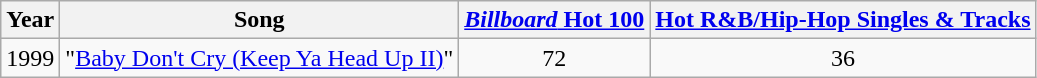<table class="wikitable">
<tr>
<th>Year</th>
<th>Song</th>
<th><a href='#'><em>Billboard</em> Hot 100</a></th>
<th><a href='#'>Hot R&B/Hip-Hop Singles & Tracks</a></th>
</tr>
<tr>
<td>1999</td>
<td>"<a href='#'>Baby Don't Cry (Keep Ya Head Up II)</a>"</td>
<td style="text-align:center;">72</td>
<td style="text-align:center;">36</td>
</tr>
</table>
